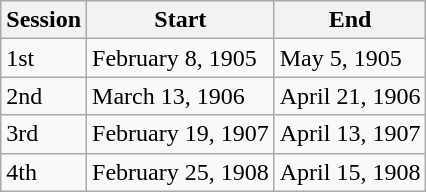<table class="wikitable">
<tr>
<th>Session</th>
<th>Start</th>
<th>End</th>
</tr>
<tr>
<td>1st</td>
<td>February 8, 1905</td>
<td>May 5, 1905</td>
</tr>
<tr>
<td>2nd</td>
<td>March 13, 1906</td>
<td>April 21, 1906</td>
</tr>
<tr>
<td>3rd</td>
<td>February 19, 1907</td>
<td>April 13, 1907</td>
</tr>
<tr>
<td>4th</td>
<td>February 25, 1908</td>
<td>April 15, 1908</td>
</tr>
</table>
